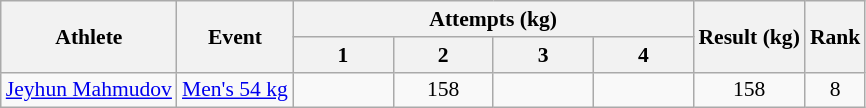<table class=wikitable style="font-size:90%">
<tr>
<th rowspan=2>Athlete</th>
<th rowspan=2>Event</th>
<th colspan=4>Attempts (kg)</th>
<th rowspan=2>Result (kg)</th>
<th rowspan=2>Rank</th>
</tr>
<tr>
<th width="60">1</th>
<th width="60">2</th>
<th width="60">3</th>
<th width="60">4</th>
</tr>
<tr align=center>
<td align=left><a href='#'>Jeyhun Mahmudov</a></td>
<td align=left><a href='#'>Men's 54 kg</a></td>
<td></td>
<td>158</td>
<td></td>
<td></td>
<td>158</td>
<td>8</td>
</tr>
</table>
